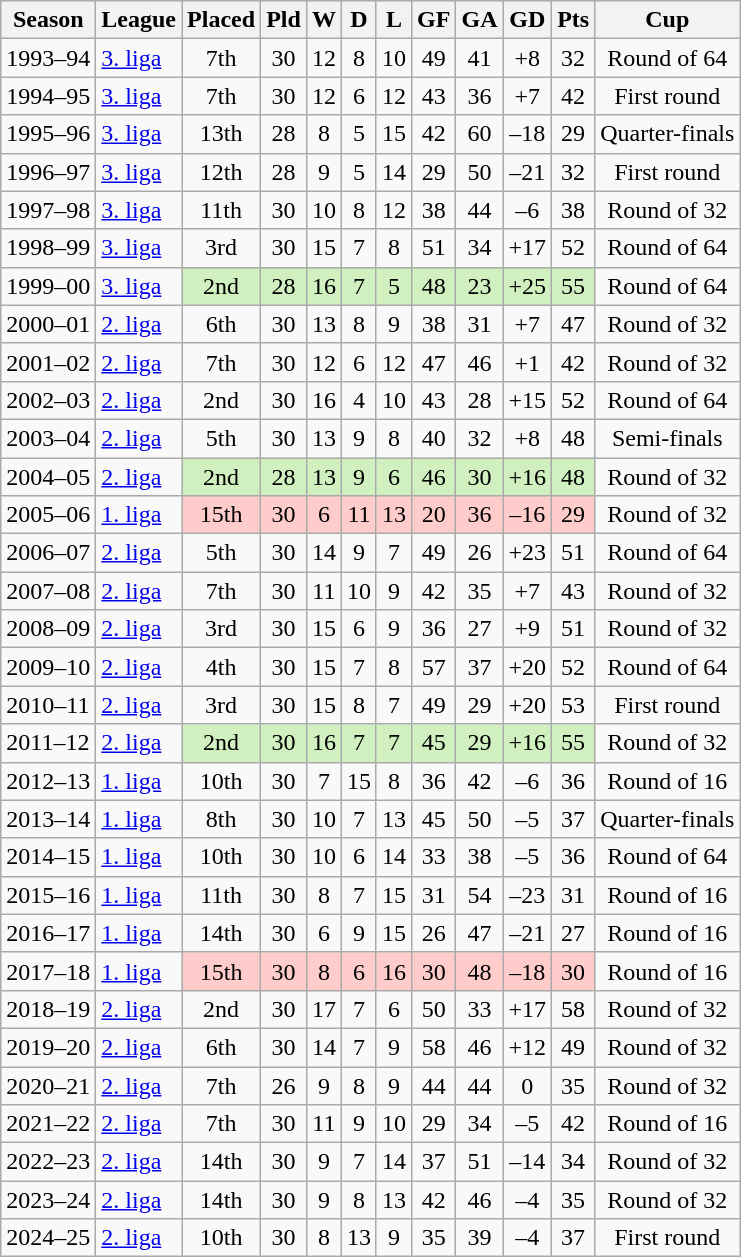<table class="wikitable sortable">
<tr>
<th>Season</th>
<th>League</th>
<th>Placed</th>
<th>Pld</th>
<th>W</th>
<th>D</th>
<th>L</th>
<th>GF</th>
<th>GA</th>
<th>GD</th>
<th>Pts</th>
<th>Cup</th>
</tr>
<tr>
<td>1993–94</td>
<td><a href='#'>3. liga</a></td>
<td style="text-align:center">7th</td>
<td style="text-align:center">30</td>
<td style="text-align:center">12</td>
<td style="text-align:center">8</td>
<td style="text-align:center">10</td>
<td style="text-align:center">49</td>
<td style="text-align:center">41</td>
<td style="text-align:center">+8</td>
<td style="text-align:center">32</td>
<td style="text-align:center">Round of 64</td>
</tr>
<tr>
<td>1994–95</td>
<td><a href='#'>3. liga</a></td>
<td style="text-align:center">7th</td>
<td style="text-align:center">30</td>
<td style="text-align:center">12</td>
<td style="text-align:center">6</td>
<td style="text-align:center">12</td>
<td style="text-align:center">43</td>
<td style="text-align:center">36</td>
<td style="text-align:center">+7</td>
<td style="text-align:center">42</td>
<td style="text-align:center">First round</td>
</tr>
<tr>
<td>1995–96</td>
<td><a href='#'>3. liga</a></td>
<td style="text-align:center">13th</td>
<td style="text-align:center">28</td>
<td style="text-align:center">8</td>
<td style="text-align:center">5</td>
<td style="text-align:center">15</td>
<td style="text-align:center">42</td>
<td style="text-align:center">60</td>
<td style="text-align:center">–18</td>
<td style="text-align:center">29</td>
<td style="text-align:center">Quarter-finals</td>
</tr>
<tr>
<td>1996–97</td>
<td><a href='#'>3. liga</a></td>
<td style="text-align:center">12th</td>
<td style="text-align:center">28</td>
<td style="text-align:center">9</td>
<td style="text-align:center">5</td>
<td style="text-align:center">14</td>
<td style="text-align:center">29</td>
<td style="text-align:center">50</td>
<td style="text-align:center">–21</td>
<td style="text-align:center">32</td>
<td style="text-align:center">First round</td>
</tr>
<tr>
<td>1997–98</td>
<td><a href='#'>3. liga</a></td>
<td style="text-align:center">11th</td>
<td style="text-align:center">30</td>
<td style="text-align:center">10</td>
<td style="text-align:center">8</td>
<td style="text-align:center">12</td>
<td style="text-align:center">38</td>
<td style="text-align:center">44</td>
<td style="text-align:center">–6</td>
<td style="text-align:center">38</td>
<td style="text-align:center">Round of 32</td>
</tr>
<tr>
<td>1998–99</td>
<td><a href='#'>3. liga</a></td>
<td style="text-align:center">3rd</td>
<td style="text-align:center">30</td>
<td style="text-align:center">15</td>
<td style="text-align:center">7</td>
<td style="text-align:center">8</td>
<td style="text-align:center">51</td>
<td style="text-align:center">34</td>
<td style="text-align:center">+17</td>
<td style="text-align:center">52</td>
<td style="text-align:center">Round of 64</td>
</tr>
<tr>
<td>1999–00</td>
<td><a href='#'>3. liga</a></td>
<td style="background: #D0F0C0; text-align:center">2nd</td>
<td style="background: #D0F0C0; text-align:center">28</td>
<td style="background: #D0F0C0; text-align:center">16</td>
<td style="background: #D0F0C0; text-align:center">7</td>
<td style="background: #D0F0C0; text-align:center">5</td>
<td style="background: #D0F0C0; text-align:center">48</td>
<td style="background: #D0F0C0; text-align:center">23</td>
<td style="background: #D0F0C0; text-align:center">+25</td>
<td style="background: #D0F0C0; text-align:center">55</td>
<td style="text-align:center">Round of 64</td>
</tr>
<tr>
<td>2000–01</td>
<td><a href='#'>2. liga</a></td>
<td style="text-align:center">6th</td>
<td style="text-align:center">30</td>
<td style="text-align:center">13</td>
<td style="text-align:center">8</td>
<td style="text-align:center">9</td>
<td style="text-align:center">38</td>
<td style="text-align:center">31</td>
<td style="text-align:center">+7</td>
<td style="text-align:center">47</td>
<td style="text-align:center">Round of 32</td>
</tr>
<tr>
<td>2001–02</td>
<td><a href='#'>2. liga</a></td>
<td style="text-align:center">7th</td>
<td style="text-align:center">30</td>
<td style="text-align:center">12</td>
<td style="text-align:center">6</td>
<td style="text-align:center">12</td>
<td style="text-align:center">47</td>
<td style="text-align:center">46</td>
<td style="text-align:center">+1</td>
<td style="text-align:center">42</td>
<td style="text-align:center">Round of 32</td>
</tr>
<tr>
<td>2002–03</td>
<td><a href='#'>2. liga</a></td>
<td style="text-align:center">2nd</td>
<td style="text-align:center">30</td>
<td style="text-align:center">16</td>
<td style="text-align:center">4</td>
<td style="text-align:center">10</td>
<td style="text-align:center">43</td>
<td style="text-align:center">28</td>
<td style="text-align:center">+15</td>
<td style="text-align:center">52</td>
<td style="text-align:center">Round of 64</td>
</tr>
<tr>
<td>2003–04</td>
<td><a href='#'>2. liga</a></td>
<td style="text-align:center">5th</td>
<td style="text-align:center">30</td>
<td style="text-align:center">13</td>
<td style="text-align:center">9</td>
<td style="text-align:center">8</td>
<td style="text-align:center">40</td>
<td style="text-align:center">32</td>
<td style="text-align:center">+8</td>
<td style="text-align:center">48</td>
<td style="text-align:center">Semi-finals</td>
</tr>
<tr>
<td>2004–05</td>
<td><a href='#'>2. liga</a></td>
<td style="background: #D0F0C0; text-align:center">2nd</td>
<td style="background: #D0F0C0; text-align:center">28</td>
<td style="background: #D0F0C0; text-align:center">13</td>
<td style="background: #D0F0C0; text-align:center">9</td>
<td style="background: #D0F0C0; text-align:center">6</td>
<td style="background: #D0F0C0; text-align:center">46</td>
<td style="background: #D0F0C0; text-align:center">30</td>
<td style="background: #D0F0C0; text-align:center">+16</td>
<td style="background: #D0F0C0; text-align:center">48</td>
<td style="text-align:center">Round of 32</td>
</tr>
<tr>
<td>2005–06</td>
<td><a href='#'>1. liga</a></td>
<td style="background: #FFCCCC; text-align:center">15th</td>
<td style="background: #FFCCCC; text-align:center">30</td>
<td style="background: #FFCCCC; text-align:center">6</td>
<td style="background: #FFCCCC; text-align:center">11</td>
<td style="background: #FFCCCC; text-align:center">13</td>
<td style="background: #FFCCCC; text-align:center">20</td>
<td style="background: #FFCCCC; text-align:center">36</td>
<td style="background: #FFCCCC; text-align:center">–16</td>
<td style="background: #FFCCCC; text-align:center">29</td>
<td style="text-align:center">Round of 32</td>
</tr>
<tr>
<td>2006–07</td>
<td><a href='#'>2. liga</a></td>
<td style="text-align:center">5th</td>
<td style="text-align:center">30</td>
<td style="text-align:center">14</td>
<td style="text-align:center">9</td>
<td style="text-align:center">7</td>
<td style="text-align:center">49</td>
<td style="text-align:center">26</td>
<td style="text-align:center">+23</td>
<td style="text-align:center">51</td>
<td style="text-align:center">Round of 64</td>
</tr>
<tr>
<td>2007–08</td>
<td><a href='#'>2. liga</a></td>
<td style="text-align:center">7th</td>
<td style="text-align:center">30</td>
<td style="text-align:center">11</td>
<td style="text-align:center">10</td>
<td style="text-align:center">9</td>
<td style="text-align:center">42</td>
<td style="text-align:center">35</td>
<td style="text-align:center">+7</td>
<td style="text-align:center">43</td>
<td style="text-align:center">Round of 32</td>
</tr>
<tr>
<td>2008–09</td>
<td><a href='#'>2. liga</a></td>
<td style="text-align:center">3rd</td>
<td style="text-align:center">30</td>
<td style="text-align:center">15</td>
<td style="text-align:center">6</td>
<td style="text-align:center">9</td>
<td style="text-align:center">36</td>
<td style="text-align:center">27</td>
<td style="text-align:center">+9</td>
<td style="text-align:center">51</td>
<td style="text-align:center">Round of 32</td>
</tr>
<tr>
<td>2009–10</td>
<td><a href='#'>2. liga</a></td>
<td style="text-align:center">4th</td>
<td style="text-align:center">30</td>
<td style="text-align:center">15</td>
<td style="text-align:center">7</td>
<td style="text-align:center">8</td>
<td style="text-align:center">57</td>
<td style="text-align:center">37</td>
<td style="text-align:center">+20</td>
<td style="text-align:center">52</td>
<td style="text-align:center">Round of 64</td>
</tr>
<tr>
<td>2010–11</td>
<td><a href='#'>2. liga</a></td>
<td style="text-align:center">3rd</td>
<td style="text-align:center">30</td>
<td style="text-align:center">15</td>
<td style="text-align:center">8</td>
<td style="text-align:center">7</td>
<td style="text-align:center">49</td>
<td style="text-align:center">29</td>
<td style="text-align:center">+20</td>
<td style="text-align:center">53</td>
<td style="text-align:center">First round</td>
</tr>
<tr>
<td>2011–12</td>
<td><a href='#'>2. liga</a></td>
<td style="background: #D0F0C0; text-align:center">2nd</td>
<td style="background: #D0F0C0; text-align:center">30</td>
<td style="background: #D0F0C0; text-align:center">16</td>
<td style="background: #D0F0C0; text-align:center">7</td>
<td style="background: #D0F0C0; text-align:center">7</td>
<td style="background: #D0F0C0; text-align:center">45</td>
<td style="background: #D0F0C0; text-align:center">29</td>
<td style="background: #D0F0C0; text-align:center">+16</td>
<td style="background: #D0F0C0; text-align:center">55</td>
<td style="text-align:center">Round of 32</td>
</tr>
<tr>
<td>2012–13</td>
<td><a href='#'>1. liga</a></td>
<td style="text-align:center">10th</td>
<td style="text-align:center">30</td>
<td style="text-align:center">7</td>
<td style="text-align:center">15</td>
<td style="text-align:center">8</td>
<td style="text-align:center">36</td>
<td style="text-align:center">42</td>
<td style="text-align:center">–6</td>
<td style="text-align:center">36</td>
<td style="text-align:center">Round of 16</td>
</tr>
<tr>
<td>2013–14</td>
<td><a href='#'>1. liga</a></td>
<td style="text-align:center">8th</td>
<td style="text-align:center">30</td>
<td style="text-align:center">10</td>
<td style="text-align:center">7</td>
<td style="text-align:center">13</td>
<td style="text-align:center">45</td>
<td style="text-align:center">50</td>
<td style="text-align:center">–5</td>
<td style="text-align:center">37</td>
<td style="text-align:center">Quarter-finals</td>
</tr>
<tr>
<td>2014–15</td>
<td><a href='#'>1. liga</a></td>
<td style="text-align:center">10th</td>
<td style="text-align:center">30</td>
<td style="text-align:center">10</td>
<td style="text-align:center">6</td>
<td style="text-align:center">14</td>
<td style="text-align:center">33</td>
<td style="text-align:center">38</td>
<td style="text-align:center">–5</td>
<td style="text-align:center">36</td>
<td style="text-align:center">Round of 64</td>
</tr>
<tr>
<td>2015–16</td>
<td><a href='#'>1. liga</a></td>
<td style="text-align:center">11th</td>
<td style="text-align:center">30</td>
<td style="text-align:center">8</td>
<td style="text-align:center">7</td>
<td style="text-align:center">15</td>
<td style="text-align:center">31</td>
<td style="text-align:center">54</td>
<td style="text-align:center">–23</td>
<td style="text-align:center">31</td>
<td style="text-align:center">Round of 16</td>
</tr>
<tr>
<td>2016–17</td>
<td><a href='#'>1. liga</a></td>
<td style="text-align:center">14th</td>
<td style="text-align:center">30</td>
<td style="text-align:center">6</td>
<td style="text-align:center">9</td>
<td style="text-align:center">15</td>
<td style="text-align:center">26</td>
<td style="text-align:center">47</td>
<td style="text-align:center">–21</td>
<td style="text-align:center">27</td>
<td style="text-align:center">Round of 16</td>
</tr>
<tr>
<td>2017–18</td>
<td><a href='#'>1. liga</a></td>
<td style="background: #FFCCCC; text-align:center">15th</td>
<td style="background: #FFCCCC; text-align:center">30</td>
<td style="background: #FFCCCC; text-align:center">8</td>
<td style="background: #FFCCCC; text-align:center">6</td>
<td style="background: #FFCCCC; text-align:center">16</td>
<td style="background: #FFCCCC; text-align:center">30</td>
<td style="background: #FFCCCC; text-align:center">48</td>
<td style="background: #FFCCCC; text-align:center">–18</td>
<td style="background: #FFCCCC; text-align:center">30</td>
<td style="text-align:center">Round of 16</td>
</tr>
<tr>
<td>2018–19</td>
<td><a href='#'>2. liga</a></td>
<td style="text-align:center">2nd</td>
<td style="text-align:center">30</td>
<td style="text-align:center">17</td>
<td style="text-align:center">7</td>
<td style="text-align:center">6</td>
<td style="text-align:center">50</td>
<td style="text-align:center">33</td>
<td style="text-align:center">+17</td>
<td style="text-align:center">58</td>
<td style="text-align:center">Round of 32</td>
</tr>
<tr>
<td>2019–20</td>
<td><a href='#'>2. liga</a></td>
<td style="text-align:center">6th</td>
<td style="text-align:center">30</td>
<td style="text-align:center">14</td>
<td style="text-align:center">7</td>
<td style="text-align:center">9</td>
<td style="text-align:center">58</td>
<td style="text-align:center">46</td>
<td style="text-align:center">+12</td>
<td style="text-align:center">49</td>
<td style="text-align:center">Round of 32</td>
</tr>
<tr>
<td>2020–21</td>
<td><a href='#'>2. liga</a></td>
<td style="text-align:center">7th</td>
<td style="text-align:center">26</td>
<td style="text-align:center">9</td>
<td style="text-align:center">8</td>
<td style="text-align:center">9</td>
<td style="text-align:center">44</td>
<td style="text-align:center">44</td>
<td style="text-align:center">0</td>
<td style="text-align:center">35</td>
<td style="text-align:center">Round of 32</td>
</tr>
<tr>
<td>2021–22</td>
<td><a href='#'>2. liga</a></td>
<td style="text-align:center">7th</td>
<td style="text-align:center">30</td>
<td style="text-align:center">11</td>
<td style="text-align:center">9</td>
<td style="text-align:center">10</td>
<td style="text-align:center">29</td>
<td style="text-align:center">34</td>
<td style="text-align:center">–5</td>
<td style="text-align:center">42</td>
<td style="text-align:center">Round of 16</td>
</tr>
<tr>
<td>2022–23</td>
<td><a href='#'>2. liga</a></td>
<td style="text-align:center">14th</td>
<td style="text-align:center">30</td>
<td style="text-align:center">9</td>
<td style="text-align:center">7</td>
<td style="text-align:center">14</td>
<td style="text-align:center">37</td>
<td style="text-align:center">51</td>
<td style="text-align:center">–14</td>
<td style="text-align:center">34</td>
<td style="text-align:center">Round of 32</td>
</tr>
<tr>
<td>2023–24</td>
<td><a href='#'>2. liga</a></td>
<td style="text-align:center">14th</td>
<td style="text-align:center">30</td>
<td style="text-align:center">9</td>
<td style="text-align:center">8</td>
<td style="text-align:center">13</td>
<td style="text-align:center">42</td>
<td style="text-align:center">46</td>
<td style="text-align:center">–4</td>
<td style="text-align:center">35</td>
<td style="text-align:center">Round of 32</td>
</tr>
<tr>
<td>2024–25</td>
<td><a href='#'>2. liga</a></td>
<td style="text-align:center">10th</td>
<td style="text-align:center">30</td>
<td style="text-align:center">8</td>
<td style="text-align:center">13</td>
<td style="text-align:center">9</td>
<td style="text-align:center">35</td>
<td style="text-align:center">39</td>
<td style="text-align:center">–4</td>
<td style="text-align:center">37</td>
<td style="text-align:center">First round</td>
</tr>
</table>
